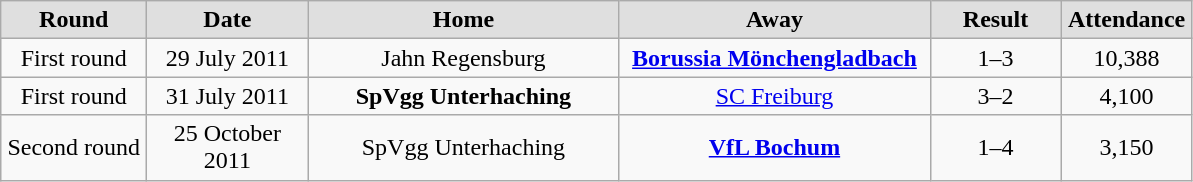<table class="wikitable">
<tr style="text-align:center; background:#dfdfdf;">
<td style="width:90px;"><strong>Round</strong></td>
<td style="width:100px;"><strong>Date</strong></td>
<td style="width:200px;"><strong>Home</strong></td>
<td style="width:200px;"><strong>Away</strong></td>
<td style="width:80px;"><strong>Result</strong></td>
<td style="width:80px;"><strong>Attendance</strong></td>
</tr>
<tr style="text-align:center;">
<td>First round</td>
<td>29 July 2011</td>
<td>Jahn Regensburg</td>
<td><strong><a href='#'>Borussia Mönchengladbach</a></strong></td>
<td>1–3</td>
<td>10,388</td>
</tr>
<tr style="text-align:center;">
<td>First round</td>
<td>31 July 2011</td>
<td><strong>SpVgg Unterhaching</strong></td>
<td><a href='#'>SC Freiburg</a></td>
<td>3–2</td>
<td>4,100</td>
</tr>
<tr style="text-align:center;">
<td>Second round</td>
<td>25 October 2011</td>
<td>SpVgg Unterhaching</td>
<td><strong><a href='#'>VfL Bochum</a></strong></td>
<td>1–4</td>
<td>3,150</td>
</tr>
</table>
